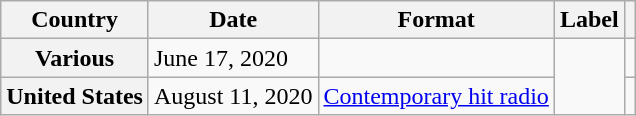<table class="wikitable plainrowheaders">
<tr>
<th>Country</th>
<th>Date</th>
<th>Format</th>
<th>Label</th>
<th></th>
</tr>
<tr>
<th scope="row">Various</th>
<td>June 17, 2020</td>
<td></td>
<td rowspan="2"></td>
<td></td>
</tr>
<tr>
<th scope="row">United States</th>
<td>August 11, 2020</td>
<td><a href='#'>Contemporary hit radio</a></td>
<td></td>
</tr>
</table>
